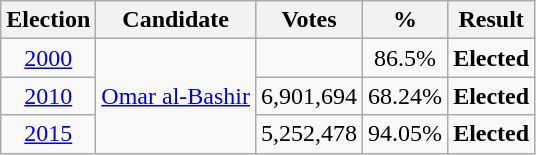<table class="wikitable" style="text-align: center;">
<tr>
<th>Election</th>
<th>Candidate</th>
<th>Votes</th>
<th>%</th>
<th>Result</th>
</tr>
<tr>
<td><a href='#'>2000</a></td>
<td rowspan="3"><a href='#'>Omar al-Bashir</a></td>
<td></td>
<td>86.5%</td>
<td><strong>Elected</strong> </td>
</tr>
<tr>
<td><a href='#'>2010</a></td>
<td align="right">6,901,694</td>
<td>68.24%</td>
<td><strong>Elected</strong> </td>
</tr>
<tr>
<td><a href='#'>2015</a></td>
<td align="right">5,252,478</td>
<td>94.05%</td>
<td><strong>Elected</strong> </td>
</tr>
</table>
